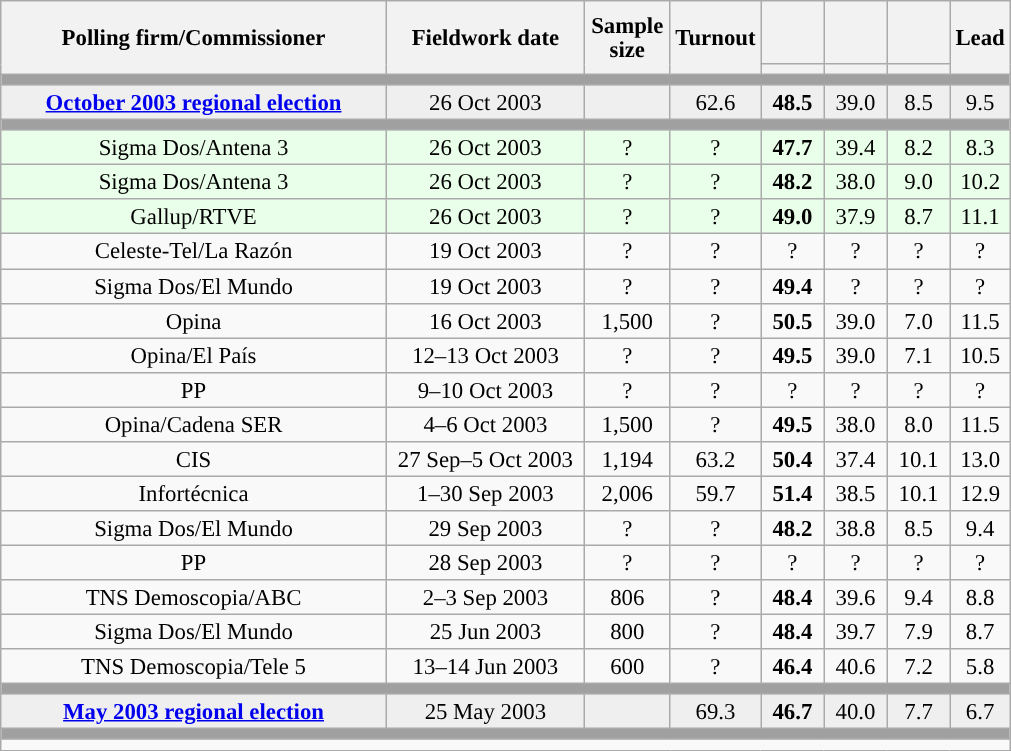<table class="wikitable collapsible collapsed" style="text-align:center; font-size:95%; line-height:16px;">
<tr style="height:42px;">
<th style="width:250px;" rowspan="2">Polling firm/Commissioner</th>
<th style="width:125px;" rowspan="2">Fieldwork date</th>
<th style="width:50px;" rowspan="2">Sample size</th>
<th style="width:45px;" rowspan="2">Turnout</th>
<th style="width:35px;"></th>
<th style="width:35px;"></th>
<th style="width:35px;"></th>
<th style="width:30px;" rowspan="2">Lead</th>
</tr>
<tr>
<th style="color:inherit;background:"></th>
<th style="color:inherit;background:"></th>
<th style="color:inherit;background:"></th>
</tr>
<tr>
<td colspan="8" style="background:#A0A0A0"></td>
</tr>
<tr style="background:#EFEFEF;">
<td><strong><a href='#'>October 2003 regional election</a></strong></td>
<td>26 Oct 2003</td>
<td></td>
<td>62.6</td>
<td><strong>48.5</strong><br></td>
<td>39.0<br></td>
<td>8.5<br></td>
<td style="background:">9.5</td>
</tr>
<tr>
<td colspan="8" style="background:#A0A0A0"></td>
</tr>
<tr style="background:#EAFFEA;">
<td>Sigma Dos/Antena 3</td>
<td>26 Oct 2003</td>
<td>?</td>
<td>?</td>
<td><strong>47.7</strong><br></td>
<td>39.4<br></td>
<td>8.2<br></td>
<td style="background:">8.3</td>
</tr>
<tr style="background:#EAFFEA;">
<td>Sigma Dos/Antena 3</td>
<td>26 Oct 2003</td>
<td>?</td>
<td>?</td>
<td><strong>48.2</strong><br></td>
<td>38.0<br></td>
<td>9.0<br></td>
<td style="background:">10.2</td>
</tr>
<tr style="background:#EAFFEA;">
<td>Gallup/RTVE</td>
<td>26 Oct 2003</td>
<td>?</td>
<td>?</td>
<td><strong>49.0</strong><br></td>
<td>37.9<br></td>
<td>8.7<br></td>
<td style="background:">11.1</td>
</tr>
<tr>
<td>Celeste-Tel/La Razón</td>
<td>19 Oct 2003</td>
<td>?</td>
<td>?</td>
<td>?<br></td>
<td>?<br></td>
<td>?<br></td>
<td style="background:">?</td>
</tr>
<tr>
<td>Sigma Dos/El Mundo</td>
<td>19 Oct 2003</td>
<td>?</td>
<td>?</td>
<td><strong>49.4</strong><br></td>
<td>?<br></td>
<td>?<br></td>
<td style="background:">?</td>
</tr>
<tr>
<td>Opina</td>
<td>16 Oct 2003</td>
<td>1,500</td>
<td>?</td>
<td><strong>50.5</strong><br></td>
<td>39.0<br></td>
<td>7.0<br></td>
<td style="background:">11.5</td>
</tr>
<tr>
<td>Opina/El País</td>
<td>12–13 Oct 2003</td>
<td>?</td>
<td>?</td>
<td><strong>49.5</strong><br></td>
<td>39.0<br></td>
<td>7.1<br></td>
<td style="background:">10.5</td>
</tr>
<tr>
<td>PP</td>
<td>9–10 Oct 2003</td>
<td>?</td>
<td>?</td>
<td>?<br></td>
<td>?<br></td>
<td>?<br></td>
<td style="background:">?</td>
</tr>
<tr>
<td>Opina/Cadena SER</td>
<td>4–6 Oct 2003</td>
<td>1,500</td>
<td>?</td>
<td><strong>49.5</strong><br></td>
<td>38.0<br></td>
<td>8.0<br></td>
<td style="background:">11.5</td>
</tr>
<tr>
<td>CIS</td>
<td>27 Sep–5 Oct 2003</td>
<td>1,194</td>
<td>63.2</td>
<td><strong>50.4</strong><br></td>
<td>37.4<br></td>
<td>10.1<br></td>
<td style="background:">13.0</td>
</tr>
<tr>
<td>Infortécnica</td>
<td>1–30 Sep 2003</td>
<td>2,006</td>
<td>59.7</td>
<td><strong>51.4</strong><br></td>
<td>38.5<br></td>
<td>10.1<br></td>
<td style="background:">12.9</td>
</tr>
<tr>
<td>Sigma Dos/El Mundo</td>
<td>29 Sep 2003</td>
<td>?</td>
<td>?</td>
<td><strong>48.2</strong><br></td>
<td>38.8<br></td>
<td>8.5<br></td>
<td style="background:">9.4</td>
</tr>
<tr>
<td>PP</td>
<td>28 Sep 2003</td>
<td>?</td>
<td>?</td>
<td>?<br></td>
<td>?<br></td>
<td>?<br></td>
<td style="background:">?</td>
</tr>
<tr>
<td>TNS Demoscopia/ABC</td>
<td>2–3 Sep 2003</td>
<td>806</td>
<td>?</td>
<td><strong>48.4</strong><br></td>
<td>39.6<br></td>
<td>9.4<br></td>
<td style="background:">8.8</td>
</tr>
<tr>
<td>Sigma Dos/El Mundo</td>
<td>25 Jun 2003</td>
<td>800</td>
<td>?</td>
<td><strong>48.4</strong><br></td>
<td>39.7<br></td>
<td>7.9<br></td>
<td style="background:">8.7</td>
</tr>
<tr>
<td>TNS Demoscopia/Tele 5</td>
<td>13–14 Jun 2003</td>
<td>600</td>
<td>?</td>
<td><strong>46.4</strong></td>
<td>40.6</td>
<td>7.2</td>
<td style="background:">5.8</td>
</tr>
<tr>
<td colspan="8" style="background:#A0A0A0"></td>
</tr>
<tr style="background:#EFEFEF;">
<td><strong><a href='#'>May 2003 regional election</a></strong></td>
<td>25 May 2003</td>
<td></td>
<td>69.3</td>
<td><strong>46.7</strong><br></td>
<td>40.0<br></td>
<td>7.7<br></td>
<td style="background:">6.7</td>
</tr>
<tr>
<td colspan="8" style="background:#A0A0A0"></td>
</tr>
<tr>
<td colspan="8"></td>
</tr>
</table>
